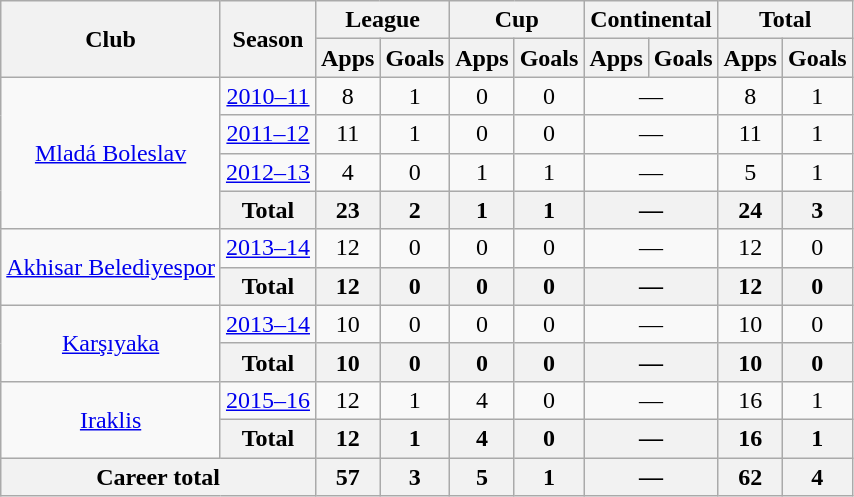<table class="wikitable" style="text-align:center;">
<tr>
<th rowspan="2">Club</th>
<th rowspan="2">Season</th>
<th colspan="2">League</th>
<th colspan="2">Cup</th>
<th colspan="2">Continental</th>
<th colspan="2">Total</th>
</tr>
<tr>
<th>Apps</th>
<th>Goals</th>
<th>Apps</th>
<th>Goals</th>
<th>Apps</th>
<th>Goals</th>
<th>Apps</th>
<th>Goals</th>
</tr>
<tr>
<td rowspan="4"><a href='#'>Mladá Boleslav</a></td>
<td><a href='#'>2010–11</a></td>
<td>8</td>
<td>1</td>
<td>0</td>
<td>0</td>
<td colspan="2">—</td>
<td>8</td>
<td>1</td>
</tr>
<tr>
<td><a href='#'>2011–12</a></td>
<td>11</td>
<td>1</td>
<td>0</td>
<td>0</td>
<td colspan="2">—</td>
<td>11</td>
<td>1</td>
</tr>
<tr>
<td><a href='#'>2012–13</a></td>
<td>4</td>
<td>0</td>
<td>1</td>
<td>1</td>
<td colspan="2">—</td>
<td>5</td>
<td>1</td>
</tr>
<tr>
<th>Total</th>
<th>23</th>
<th>2</th>
<th>1</th>
<th>1</th>
<th colspan="2">—</th>
<th>24</th>
<th>3</th>
</tr>
<tr>
<td rowspan="2"><a href='#'>Akhisar Belediyespor</a></td>
<td><a href='#'>2013–14</a></td>
<td>12</td>
<td>0</td>
<td>0</td>
<td>0</td>
<td colspan="2">—</td>
<td>12</td>
<td>0</td>
</tr>
<tr>
<th>Total</th>
<th>12</th>
<th>0</th>
<th>0</th>
<th>0</th>
<th colspan="2">—</th>
<th>12</th>
<th>0</th>
</tr>
<tr>
<td rowspan="2"><a href='#'>Karşıyaka</a></td>
<td><a href='#'>2013–14</a></td>
<td>10</td>
<td>0</td>
<td>0</td>
<td>0</td>
<td colspan="2">—</td>
<td>10</td>
<td>0</td>
</tr>
<tr>
<th>Total</th>
<th>10</th>
<th>0</th>
<th>0</th>
<th>0</th>
<th colspan="2">—</th>
<th>10</th>
<th>0</th>
</tr>
<tr>
<td rowspan="2"><a href='#'>Iraklis</a></td>
<td><a href='#'>2015–16</a></td>
<td>12</td>
<td>1</td>
<td>4</td>
<td>0</td>
<td colspan="2">—</td>
<td>16</td>
<td>1</td>
</tr>
<tr>
<th>Total</th>
<th>12</th>
<th>1</th>
<th>4</th>
<th>0</th>
<th colspan="2">—</th>
<th>16</th>
<th>1</th>
</tr>
<tr>
<th colspan="2">Career total</th>
<th>57</th>
<th>3</th>
<th>5</th>
<th>1</th>
<th colspan="2">—</th>
<th>62</th>
<th>4</th>
</tr>
</table>
